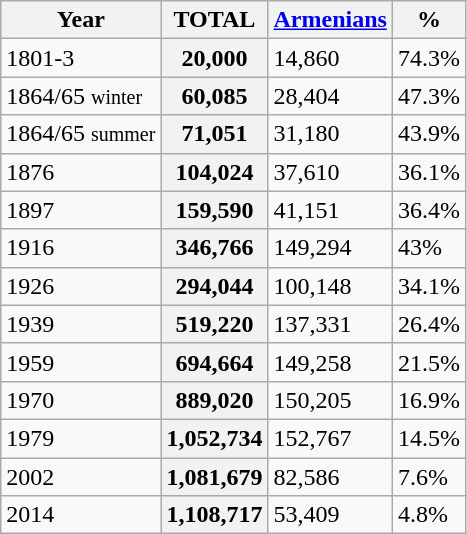<table class="wikitable floatright">
<tr>
<th>Year</th>
<th>TOTAL</th>
<th><a href='#'>Armenians</a></th>
<th>%</th>
</tr>
<tr>
<td>1801-3</td>
<th>20,000</th>
<td>14,860</td>
<td>74.3%</td>
</tr>
<tr>
<td>1864/65 <small>winter</small></td>
<th>60,085</th>
<td>28,404</td>
<td>47.3%</td>
</tr>
<tr>
<td>1864/65 <small>summer</small></td>
<th>71,051</th>
<td>31,180</td>
<td>43.9%</td>
</tr>
<tr>
<td>1876</td>
<th>104,024</th>
<td>37,610</td>
<td>36.1%</td>
</tr>
<tr>
<td>1897</td>
<th>159,590</th>
<td>41,151</td>
<td>36.4%</td>
</tr>
<tr>
<td>1916</td>
<th>346,766</th>
<td>149,294</td>
<td>43%</td>
</tr>
<tr>
<td>1926</td>
<th>294,044</th>
<td>100,148</td>
<td>34.1%</td>
</tr>
<tr>
<td>1939</td>
<th>519,220</th>
<td>137,331</td>
<td>26.4%</td>
</tr>
<tr>
<td>1959</td>
<th>694,664</th>
<td>149,258</td>
<td>21.5%</td>
</tr>
<tr>
<td>1970</td>
<th>889,020</th>
<td>150,205</td>
<td>16.9%</td>
</tr>
<tr>
<td>1979</td>
<th>1,052,734</th>
<td>152,767</td>
<td>14.5%</td>
</tr>
<tr>
<td>2002</td>
<th>1,081,679</th>
<td>82,586</td>
<td>7.6%</td>
</tr>
<tr>
<td>2014</td>
<th>1,108,717</th>
<td>53,409</td>
<td>4.8%</td>
</tr>
</table>
